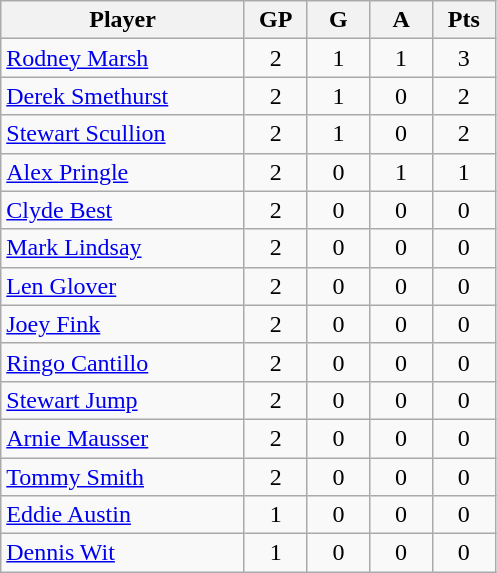<table class="wikitable">
<tr>
<th style="width:35%;">Player</th>
<th style="width:9%;">GP</th>
<th style="width:9%;">G</th>
<th style="width:9%;">A</th>
<th style="width:9%;">Pts</th>
</tr>
<tr align=center>
<td align=left><a href='#'>Rodney Marsh</a></td>
<td>2</td>
<td>1</td>
<td>1</td>
<td>3</td>
</tr>
<tr align=center>
<td align=left><a href='#'>Derek Smethurst</a></td>
<td>2</td>
<td>1</td>
<td>0</td>
<td>2</td>
</tr>
<tr align=center>
<td align=left><a href='#'>Stewart Scullion</a></td>
<td>2</td>
<td>1</td>
<td>0</td>
<td>2</td>
</tr>
<tr align=center>
<td align=left><a href='#'>Alex Pringle</a></td>
<td>2</td>
<td>0</td>
<td>1</td>
<td>1</td>
</tr>
<tr align=center>
<td align=left><a href='#'>Clyde Best</a></td>
<td>2</td>
<td>0</td>
<td>0</td>
<td>0</td>
</tr>
<tr align=center>
<td align=left><a href='#'>Mark Lindsay</a></td>
<td>2</td>
<td>0</td>
<td>0</td>
<td>0</td>
</tr>
<tr align=center>
<td align=left><a href='#'>Len Glover</a></td>
<td>2</td>
<td>0</td>
<td>0</td>
<td>0</td>
</tr>
<tr align=center>
<td align=left><a href='#'>Joey Fink</a></td>
<td>2</td>
<td>0</td>
<td>0</td>
<td>0</td>
</tr>
<tr align=center>
<td align=left><a href='#'>Ringo Cantillo</a></td>
<td>2</td>
<td>0</td>
<td>0</td>
<td>0</td>
</tr>
<tr align=center>
<td align=left><a href='#'>Stewart Jump</a></td>
<td>2</td>
<td>0</td>
<td>0</td>
<td>0</td>
</tr>
<tr align=center>
<td align=left><a href='#'>Arnie Mausser</a></td>
<td>2</td>
<td>0</td>
<td>0</td>
<td>0</td>
</tr>
<tr align=center>
<td align=left><a href='#'>Tommy Smith</a></td>
<td>2</td>
<td>0</td>
<td>0</td>
<td>0</td>
</tr>
<tr align=center>
<td align=left><a href='#'>Eddie Austin</a></td>
<td>1</td>
<td>0</td>
<td>0</td>
<td>0</td>
</tr>
<tr align=center>
<td align=left><a href='#'>Dennis Wit</a></td>
<td>1</td>
<td>0</td>
<td>0</td>
<td>0</td>
</tr>
</table>
